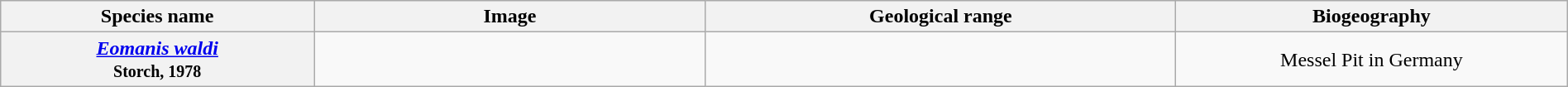<table class="wikitable" style="width:100%; text-align:center">
<tr>
<th scope="col" style="width:20%; min-width:180px;">Species name</th>
<th scope="col" style="width:25%;">Image</th>
<th scope="col" style="width:30%; min-width:180px;">Geological range</th>
<th scope="col" style="width:25%;">Biogeography</th>
</tr>
<tr>
<th scope="row"><em><a href='#'>Eomanis waldi</a></em><br><small>Storch, 1978</small></th>
<td></td>
<td></td>
<td>Messel Pit in Germany</td>
</tr>
</table>
